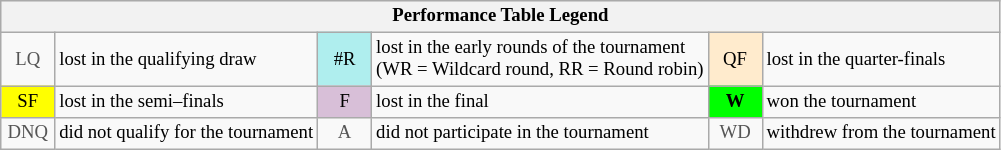<table class="wikitable" style="font-size:78%;">
<tr bgcolor="#efefef">
<th colspan="6">Performance Table Legend</th>
</tr>
<tr>
<td align="center" style="color:#555555;" width="30">LQ</td>
<td>lost in the qualifying draw</td>
<td align="center" style="background:#afeeee;">#R</td>
<td>lost in the early rounds of the tournament<br>(WR = Wildcard round, RR = Round robin)</td>
<td align="center" style="background:#ffebcd;">QF</td>
<td>lost in the quarter-finals</td>
</tr>
<tr>
<td align="center" style="background:yellow;">SF</td>
<td>lost in the semi–finals</td>
<td align="center" style="background:#D8BFD8;">F</td>
<td>lost in the final</td>
<td align="center" style="background:#00ff00;"><strong>W</strong></td>
<td>won the tournament</td>
</tr>
<tr>
<td align="center" style="color:#555555;" width="30">DNQ</td>
<td>did not qualify for the tournament</td>
<td align="center" style="color:#555555;" width="30">A</td>
<td>did not participate in the tournament</td>
<td align="center" style="color:#555555;" width="30">WD</td>
<td>withdrew from the tournament</td>
</tr>
</table>
